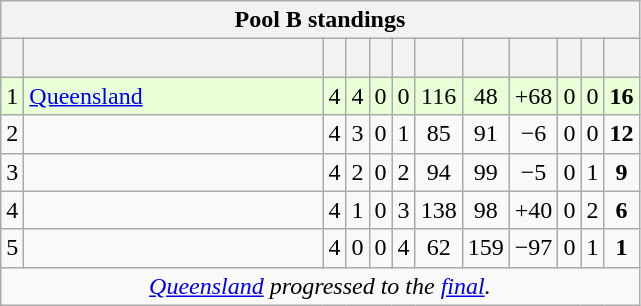<table class="wikitable" style="text-align:center; font-size:100%;">
<tr>
<th colspan="100%" cellpadding="0" cellspacing="0"><strong>Pool B standings</strong></th>
</tr>
<tr>
<th style="padding-right:1px;"></th>
<th style="width:12em;"></th>
<th></th>
<th></th>
<th></th>
<th></th>
<th></th>
<th></th>
<th></th>
<th></th>
<th></th>
<th><br></th>
</tr>
<tr style="background:#E8FFD8;">
<td>1</td>
<td align=left> <a href='#'>Queensland</a></td>
<td>4</td>
<td>4</td>
<td>0</td>
<td>0</td>
<td>116</td>
<td>48</td>
<td>+68</td>
<td>0</td>
<td>0</td>
<td><strong>16</strong></td>
</tr>
<tr>
<td>2</td>
<td align=left></td>
<td>4</td>
<td>3</td>
<td>0</td>
<td>1</td>
<td>85</td>
<td>91</td>
<td>−6</td>
<td>0</td>
<td>0</td>
<td><strong>12</strong></td>
</tr>
<tr>
<td>3</td>
<td align=left></td>
<td>4</td>
<td>2</td>
<td>0</td>
<td>2</td>
<td>94</td>
<td>99</td>
<td>−5</td>
<td>0</td>
<td>1</td>
<td><strong>9</strong></td>
</tr>
<tr>
<td>4</td>
<td align=left></td>
<td>4</td>
<td>1</td>
<td>0</td>
<td>3</td>
<td>138</td>
<td>98</td>
<td>+40</td>
<td>0</td>
<td>2</td>
<td><strong>6</strong></td>
</tr>
<tr>
<td>5</td>
<td align=left></td>
<td>4</td>
<td>0</td>
<td>0</td>
<td>4</td>
<td>62</td>
<td>159</td>
<td>−97</td>
<td>0</td>
<td>1</td>
<td><strong>1</strong></td>
</tr>
<tr>
<td colspan="100%"><em><a href='#'>Queensland</a> progressed to the <a href='#'>final</a>.</em></td>
</tr>
</table>
